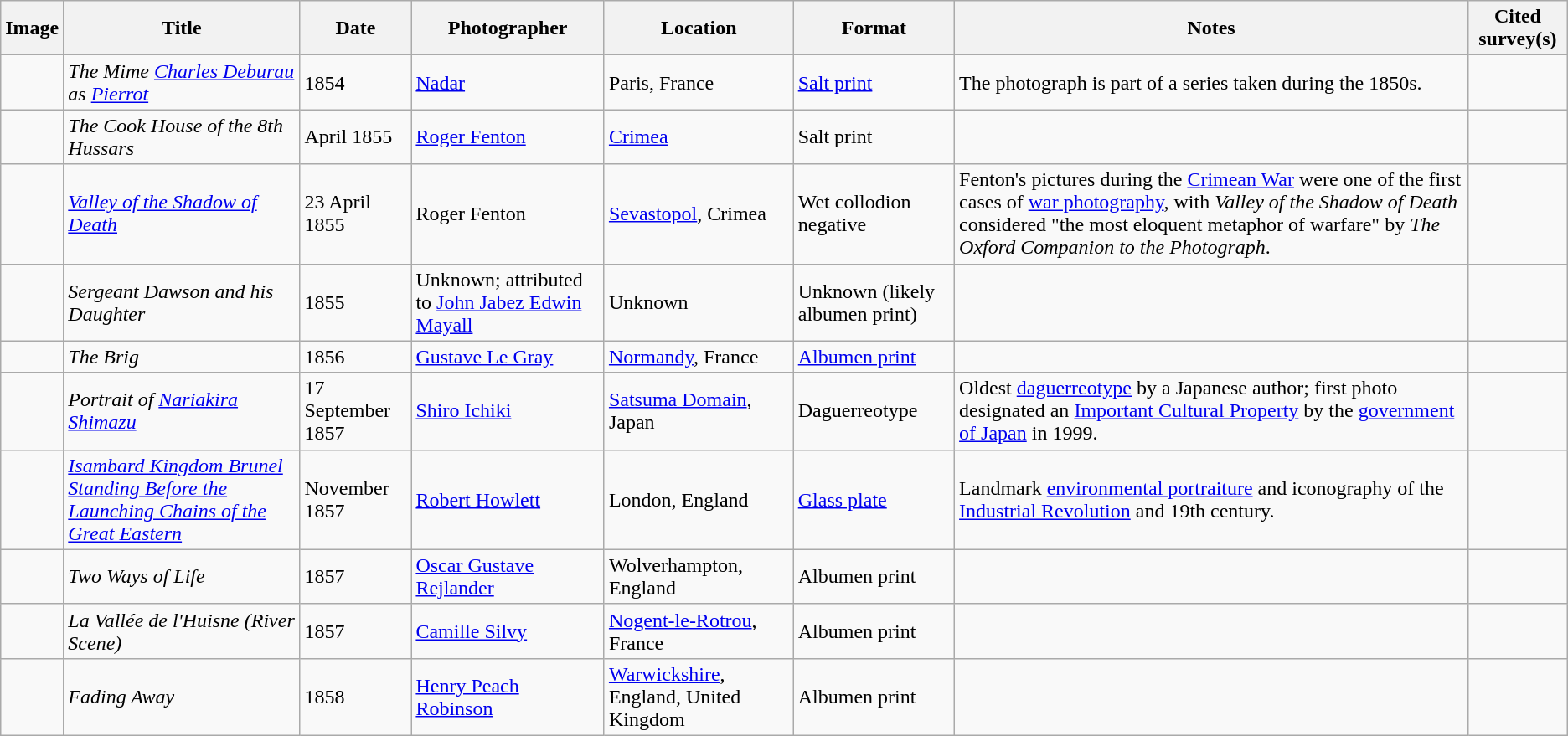<table class="wikitable">
<tr>
<th>Image</th>
<th>Title</th>
<th>Date</th>
<th>Photographer</th>
<th>Location</th>
<th>Format</th>
<th>Notes</th>
<th>Cited survey(s)</th>
</tr>
<tr>
<td></td>
<td><em>The Mime <a href='#'>Charles Deburau</a> as <a href='#'>Pierrot</a></em></td>
<td>1854</td>
<td><a href='#'>Nadar</a></td>
<td>Paris, France</td>
<td><a href='#'>Salt print</a></td>
<td>The photograph is part of a series taken during the 1850s.</td>
<td></td>
</tr>
<tr>
<td></td>
<td><em>The Cook House of the 8th Hussars</em></td>
<td>April 1855</td>
<td><a href='#'>Roger Fenton</a></td>
<td><a href='#'>Crimea</a></td>
<td>Salt print</td>
<td></td>
<td></td>
</tr>
<tr>
<td></td>
<td><em><a href='#'>Valley of the Shadow of Death</a></em></td>
<td>23 April 1855</td>
<td>Roger Fenton</td>
<td><a href='#'>Sevastopol</a>, Crimea</td>
<td>Wet collodion negative</td>
<td>Fenton's pictures during the <a href='#'>Crimean War</a> were one of the first cases of <a href='#'>war photography</a>, with <em>Valley of the Shadow of Death</em> considered "the most eloquent metaphor of warfare" by <em>The Oxford Companion to the Photograph</em>.</td>
<td></td>
</tr>
<tr>
<td></td>
<td><em>Sergeant Dawson and his Daughter</em></td>
<td>1855</td>
<td>Unknown; attributed to <a href='#'>John Jabez Edwin Mayall</a></td>
<td>Unknown</td>
<td>Unknown (likely albumen print)</td>
<td></td>
<td></td>
</tr>
<tr>
<td></td>
<td><em>The Brig</em></td>
<td>1856</td>
<td><a href='#'>Gustave Le Gray</a></td>
<td><a href='#'>Normandy</a>, France</td>
<td><a href='#'>Albumen print</a></td>
<td></td>
<td></td>
</tr>
<tr>
<td></td>
<td><em>Portrait of <a href='#'>Nariakira Shimazu</a></em></td>
<td>17 September 1857</td>
<td><a href='#'>Shiro Ichiki</a></td>
<td><a href='#'>Satsuma Domain</a>, Japan</td>
<td>Daguerreotype</td>
<td>Oldest <a href='#'>daguerreotype</a> by a Japanese author; first photo designated an <a href='#'>Important Cultural Property</a> by the <a href='#'>government of Japan</a> in 1999.</td>
<td></td>
</tr>
<tr>
<td></td>
<td><em><a href='#'>Isambard Kingdom Brunel Standing Before the Launching Chains of the Great Eastern</a></em></td>
<td>November 1857</td>
<td><a href='#'>Robert Howlett</a></td>
<td>London, England</td>
<td><a href='#'>Glass plate</a></td>
<td>Landmark <a href='#'>environmental portraiture</a> and iconography of the <a href='#'>Industrial Revolution</a> and 19th century.</td>
<td></td>
</tr>
<tr>
<td></td>
<td><em>Two Ways of Life</em></td>
<td>1857</td>
<td><a href='#'>Oscar Gustave Rejlander</a></td>
<td>Wolverhampton, England</td>
<td>Albumen print</td>
<td></td>
<td></td>
</tr>
<tr>
<td></td>
<td><em>La Vallée de l'Huisne (River Scene)</em></td>
<td>1857</td>
<td><a href='#'>Camille Silvy</a></td>
<td><a href='#'>Nogent-le-Rotrou</a>, France</td>
<td>Albumen print</td>
<td></td>
<td></td>
</tr>
<tr>
<td></td>
<td><em>Fading Away</em></td>
<td>1858</td>
<td><a href='#'>Henry Peach Robinson</a></td>
<td><a href='#'>Warwickshire</a>, England, United Kingdom</td>
<td>Albumen print</td>
<td></td>
<td></td>
</tr>
</table>
